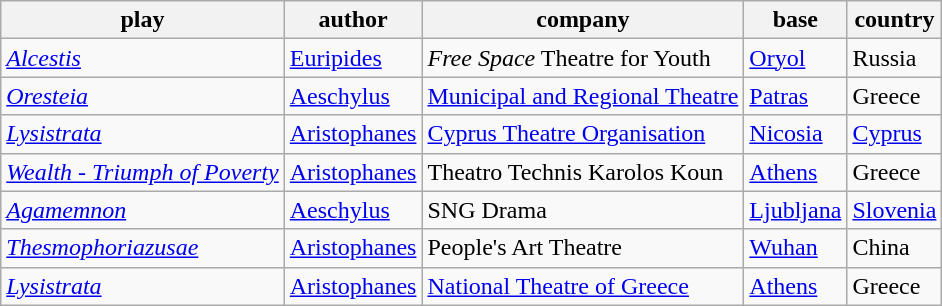<table class="wikitable">
<tr>
<th>play</th>
<th>author</th>
<th>company</th>
<th>base</th>
<th>country</th>
</tr>
<tr>
<td><em><a href='#'>Alcestis</a></em></td>
<td><a href='#'>Euripides</a></td>
<td><em>Free Space</em> Theatre for Youth</td>
<td><a href='#'>Oryol</a></td>
<td>Russia</td>
</tr>
<tr>
<td><em><a href='#'>Oresteia</a></em></td>
<td><a href='#'>Aeschylus</a></td>
<td><a href='#'>Municipal and Regional Theatre</a></td>
<td><a href='#'>Patras</a></td>
<td>Greece</td>
</tr>
<tr>
<td><em><a href='#'>Lysistrata</a></em></td>
<td><a href='#'>Aristophanes</a></td>
<td><a href='#'>Cyprus Theatre Organisation</a></td>
<td><a href='#'>Nicosia</a></td>
<td><a href='#'>Cyprus</a></td>
</tr>
<tr>
<td><em><a href='#'>Wealth - Triumph of Poverty</a></em></td>
<td><a href='#'>Aristophanes</a></td>
<td>Theatro Technis Karolos Koun</td>
<td><a href='#'>Athens</a></td>
<td>Greece</td>
</tr>
<tr>
<td><em><a href='#'>Agamemnon</a></em></td>
<td><a href='#'>Aeschylus</a></td>
<td>SNG Drama</td>
<td><a href='#'>Ljubljana</a></td>
<td><a href='#'>Slovenia</a></td>
</tr>
<tr>
<td><em><a href='#'>Thesmophoriazusae</a></em></td>
<td><a href='#'>Aristophanes</a></td>
<td>People's Art Theatre</td>
<td><a href='#'>Wuhan</a></td>
<td>China</td>
</tr>
<tr>
<td><em><a href='#'>Lysistrata</a></em></td>
<td><a href='#'>Aristophanes</a></td>
<td><a href='#'>National Theatre of Greece</a></td>
<td><a href='#'>Athens</a></td>
<td>Greece</td>
</tr>
</table>
